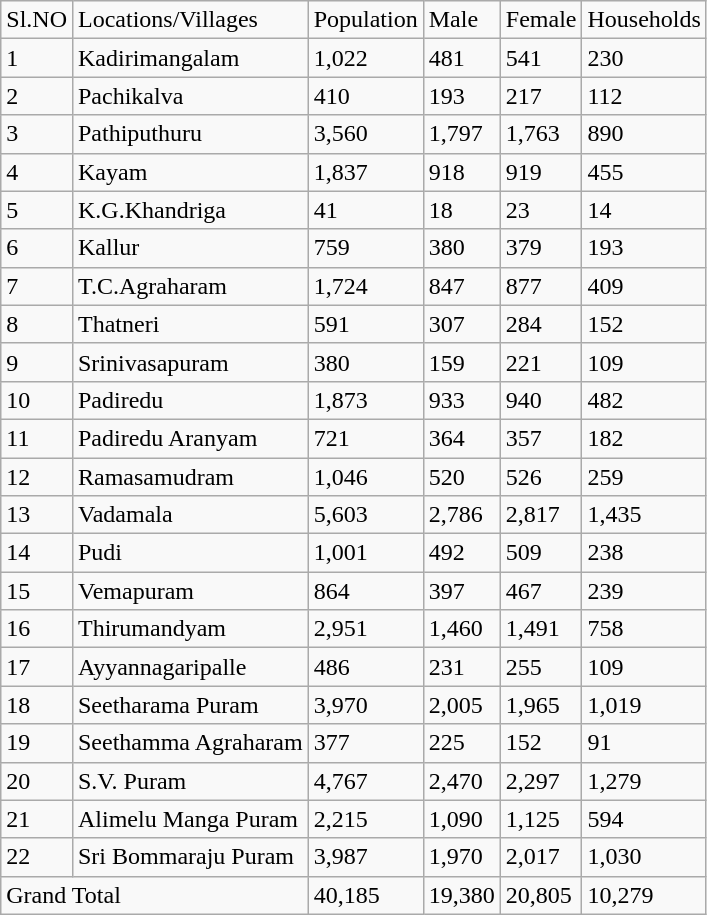<table class="wikitable">
<tr>
<td>Sl.NO</td>
<td>Locations/Villages</td>
<td>Population</td>
<td>Male</td>
<td>Female</td>
<td>Households</td>
</tr>
<tr>
<td>1</td>
<td>Kadirimangalam</td>
<td>1,022</td>
<td>481</td>
<td>541</td>
<td>230</td>
</tr>
<tr>
<td>2</td>
<td>Pachikalva</td>
<td>410</td>
<td>193</td>
<td>217</td>
<td>112</td>
</tr>
<tr>
<td>3</td>
<td>Pathiputhuru</td>
<td>3,560</td>
<td>1,797</td>
<td>1,763</td>
<td>890</td>
</tr>
<tr>
<td>4</td>
<td>Kayam</td>
<td>1,837</td>
<td>918</td>
<td>919</td>
<td>455</td>
</tr>
<tr>
<td>5</td>
<td>K.G.Khandriga</td>
<td>41</td>
<td>18</td>
<td>23</td>
<td>14</td>
</tr>
<tr>
<td>6</td>
<td>Kallur</td>
<td>759</td>
<td>380</td>
<td>379</td>
<td>193</td>
</tr>
<tr>
<td>7</td>
<td>T.C.Agraharam</td>
<td>1,724</td>
<td>847</td>
<td>877</td>
<td>409</td>
</tr>
<tr>
<td>8</td>
<td>Thatneri</td>
<td>591</td>
<td>307</td>
<td>284</td>
<td>152</td>
</tr>
<tr>
<td>9</td>
<td>Srinivasapuram</td>
<td>380</td>
<td>159</td>
<td>221</td>
<td>109</td>
</tr>
<tr>
<td>10</td>
<td>Padiredu</td>
<td>1,873</td>
<td>933</td>
<td>940</td>
<td>482</td>
</tr>
<tr>
<td>11</td>
<td>Padiredu Aranyam</td>
<td>721</td>
<td>364</td>
<td>357</td>
<td>182</td>
</tr>
<tr>
<td>12</td>
<td>Ramasamudram</td>
<td>1,046</td>
<td>520</td>
<td>526</td>
<td>259</td>
</tr>
<tr>
<td>13</td>
<td>Vadamala</td>
<td>5,603</td>
<td>2,786</td>
<td>2,817</td>
<td>1,435</td>
</tr>
<tr>
<td>14</td>
<td>Pudi</td>
<td>1,001</td>
<td>492</td>
<td>509</td>
<td>238</td>
</tr>
<tr>
<td>15</td>
<td>Vemapuram</td>
<td>864</td>
<td>397</td>
<td>467</td>
<td>239</td>
</tr>
<tr>
<td>16</td>
<td>Thirumandyam</td>
<td>2,951</td>
<td>1,460</td>
<td>1,491</td>
<td>758</td>
</tr>
<tr>
<td>17</td>
<td>Ayyannagaripalle</td>
<td>486</td>
<td>231</td>
<td>255</td>
<td>109</td>
</tr>
<tr>
<td>18</td>
<td>Seetharama Puram</td>
<td>3,970</td>
<td>2,005</td>
<td>1,965</td>
<td>1,019</td>
</tr>
<tr>
<td>19</td>
<td>Seethamma Agraharam</td>
<td>377</td>
<td>225</td>
<td>152</td>
<td>91</td>
</tr>
<tr>
<td>20</td>
<td>S.V. Puram</td>
<td>4,767</td>
<td>2,470</td>
<td>2,297</td>
<td>1,279</td>
</tr>
<tr>
<td>21</td>
<td>Alimelu Manga Puram</td>
<td>2,215</td>
<td>1,090</td>
<td>1,125</td>
<td>594</td>
</tr>
<tr>
<td>22</td>
<td>Sri Bommaraju Puram</td>
<td>3,987</td>
<td>1,970</td>
<td>2,017</td>
<td>1,030</td>
</tr>
<tr>
<td colspan="2">Grand Total</td>
<td>40,185</td>
<td>19,380</td>
<td>20,805</td>
<td>10,279</td>
</tr>
</table>
